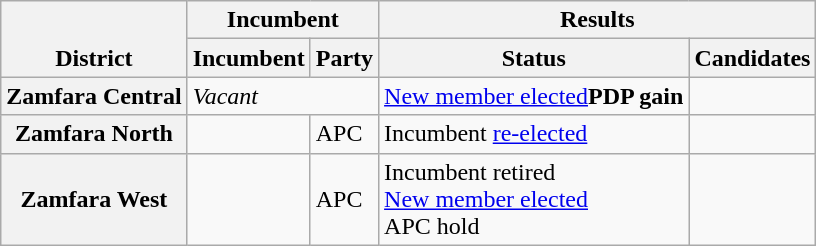<table class="wikitable sortable">
<tr valign=bottom>
<th rowspan=2>District</th>
<th colspan=2>Incumbent</th>
<th colspan=2>Results</th>
</tr>
<tr valign=bottom>
<th>Incumbent</th>
<th>Party</th>
<th>Status</th>
<th>Candidates</th>
</tr>
<tr>
<th>Zamfara Central</th>
<td colspan=2><em>Vacant</em></td>
<td><a href='#'>New member elected</a><strong>PDP gain</strong></td>
<td nowrap></td>
</tr>
<tr>
<th>Zamfara North</th>
<td></td>
<td>APC</td>
<td>Incumbent <a href='#'>re-elected</a></td>
<td nowrap></td>
</tr>
<tr>
<th>Zamfara West</th>
<td></td>
<td>APC</td>
<td>Incumbent retired<br><a href='#'>New member elected</a><br>APC hold</td>
<td nowrap></td>
</tr>
</table>
